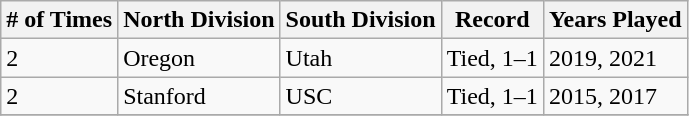<table class="wikitable sortable">
<tr>
<th># of Times</th>
<th>North Division</th>
<th>South Division</th>
<th>Record</th>
<th>Years Played</th>
</tr>
<tr>
<td>2</td>
<td>Oregon</td>
<td>Utah</td>
<td>Tied, 1–1</td>
<td>2019, 2021</td>
</tr>
<tr>
<td>2</td>
<td>Stanford</td>
<td>USC</td>
<td>Tied, 1–1</td>
<td>2015, 2017</td>
</tr>
<tr>
</tr>
</table>
